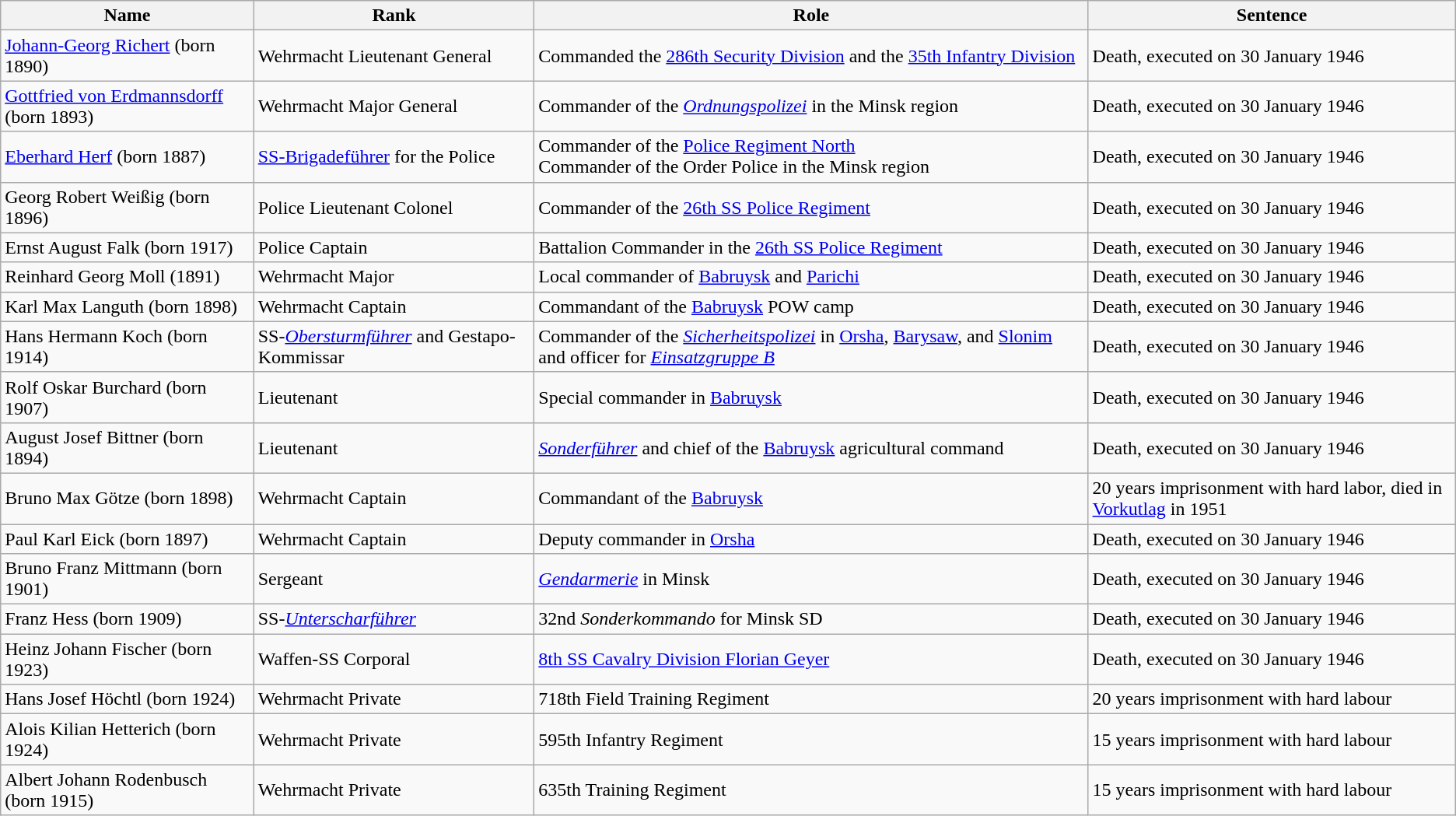<table class="wikitable toptextcells">
<tr>
<th align="left">Name</th>
<th align="left">Rank</th>
<th align="left">Role</th>
<th align="left">Sentence</th>
</tr>
<tr>
<td><a href='#'>Johann-Georg Richert</a> (born 1890)</td>
<td>Wehrmacht Lieutenant General</td>
<td>Commanded the <a href='#'>286th Security Division</a> and the <a href='#'>35th Infantry Division</a></td>
<td>Death, executed on 30 January 1946</td>
</tr>
<tr>
<td><a href='#'>Gottfried von Erdmannsdorff</a> (born 1893)</td>
<td>Wehrmacht Major General</td>
<td>Commander of the <em><a href='#'>Ordnungspolizei</a></em> in the Minsk region</td>
<td>Death, executed on 30 January 1946</td>
</tr>
<tr>
<td><a href='#'>Eberhard Herf</a> (born 1887)</td>
<td><a href='#'>SS-Brigadeführer</a> for the Police</td>
<td>Commander of the <a href='#'>Police Regiment North</a><br>Commander of the Order Police in the Minsk region</td>
<td>Death, executed on 30 January 1946</td>
</tr>
<tr>
<td>Georg Robert Weißig (born 1896)</td>
<td>Police Lieutenant Colonel</td>
<td>Commander of the <a href='#'>26th SS Police Regiment</a></td>
<td>Death, executed on 30 January 1946</td>
</tr>
<tr>
<td>Ernst August Falk (born 1917)</td>
<td>Police Captain</td>
<td>Battalion Commander in the <a href='#'>26th SS Police Regiment</a></td>
<td>Death, executed on 30 January 1946</td>
</tr>
<tr>
<td>Reinhard Georg Moll (1891)</td>
<td>Wehrmacht Major</td>
<td>Local commander of <a href='#'>Babruysk</a> and <a href='#'>Parichi</a></td>
<td>Death, executed on 30 January 1946</td>
</tr>
<tr>
<td>Karl Max Languth (born 1898)</td>
<td>Wehrmacht Captain</td>
<td>Commandant of the <a href='#'>Babruysk</a> POW camp</td>
<td>Death, executed on 30 January 1946</td>
</tr>
<tr>
<td>Hans Hermann Koch (born 1914)</td>
<td>SS-<em><a href='#'>Obersturmführer</a></em> and Gestapo-Kommissar</td>
<td>Commander of the <em><a href='#'>Sicherheitspolizei</a></em> in <a href='#'>Orsha</a>, <a href='#'>Barysaw</a>, and <a href='#'>Slonim</a> and officer for <em><a href='#'>Einsatzgruppe B</a></em></td>
<td>Death, executed on 30 January 1946</td>
</tr>
<tr>
<td>Rolf Oskar Burchard (born 1907)</td>
<td>Lieutenant</td>
<td>Special commander in <a href='#'>Babruysk</a></td>
<td>Death, executed on 30 January 1946</td>
</tr>
<tr>
<td>August Josef Bittner (born 1894)</td>
<td>Lieutenant</td>
<td><em><a href='#'>Sonderführer</a></em> and chief of the <a href='#'>Babruysk</a> agricultural command</td>
<td>Death, executed on 30 January 1946</td>
</tr>
<tr>
<td>Bruno Max Götze (born 1898)</td>
<td>Wehrmacht Captain</td>
<td>Commandant of the <a href='#'>Babruysk</a></td>
<td>20 years imprisonment with hard labor, died in <a href='#'>Vorkutlag</a> in 1951</td>
</tr>
<tr>
<td>Paul Karl Eick (born 1897)</td>
<td>Wehrmacht Captain</td>
<td>Deputy commander in <a href='#'>Orsha</a></td>
<td>Death, executed on 30 January 1946</td>
</tr>
<tr>
<td>Bruno Franz Mittmann (born 1901)</td>
<td>Sergeant</td>
<td><em><a href='#'>Gendarmerie</a></em> in Minsk</td>
<td>Death, executed on 30 January 1946</td>
</tr>
<tr>
<td>Franz Hess (born 1909)</td>
<td>SS-<em><a href='#'>Unterscharführer</a></em></td>
<td>32nd <em>Sonderkommando</em> for Minsk SD</td>
<td>Death, executed on 30 January 1946</td>
</tr>
<tr>
<td>Heinz Johann Fischer (born 1923)</td>
<td>Waffen-SS Corporal</td>
<td><a href='#'>8th SS Cavalry Division Florian Geyer</a></td>
<td>Death, executed on 30 January 1946</td>
</tr>
<tr>
<td>Hans Josef Höchtl (born 1924)</td>
<td>Wehrmacht Private</td>
<td>718th Field Training Regiment</td>
<td>20 years imprisonment with hard labour</td>
</tr>
<tr>
<td>Alois Kilian Hetterich (born 1924)</td>
<td>Wehrmacht Private</td>
<td>595th Infantry Regiment</td>
<td>15 years imprisonment with hard labour</td>
</tr>
<tr>
<td>Albert Johann Rodenbusch (born 1915)</td>
<td>Wehrmacht Private</td>
<td>635th Training Regiment</td>
<td>15 years imprisonment with hard labour</td>
</tr>
</table>
